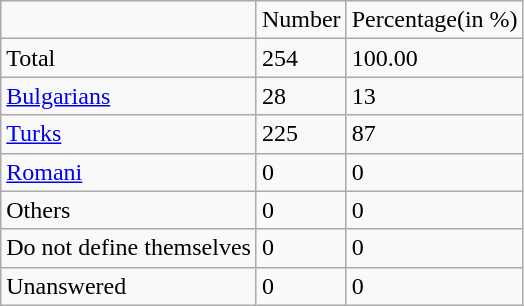<table class="wikitable">
<tr>
<td></td>
<td>Number</td>
<td>Percentage(in %)</td>
</tr>
<tr>
<td>Total</td>
<td>254</td>
<td>100.00</td>
</tr>
<tr>
<td><a href='#'>Bulgarians</a></td>
<td>28</td>
<td>13</td>
</tr>
<tr>
<td><a href='#'>Turks</a></td>
<td>225</td>
<td>87</td>
</tr>
<tr>
<td><a href='#'>Romani</a></td>
<td>0</td>
<td>0</td>
</tr>
<tr>
<td>Others</td>
<td>0</td>
<td>0</td>
</tr>
<tr>
<td>Do not define themselves</td>
<td>0</td>
<td>0</td>
</tr>
<tr>
<td>Unanswered</td>
<td>0</td>
<td>0</td>
</tr>
</table>
